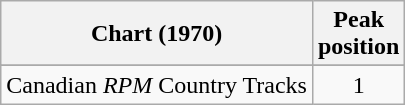<table class="wikitable sortable">
<tr>
<th align="left">Chart (1970)</th>
<th align="center">Peak<br>position</th>
</tr>
<tr>
</tr>
<tr>
</tr>
<tr>
<td align="left">Canadian <em>RPM</em> Country Tracks</td>
<td align="center">1</td>
</tr>
</table>
